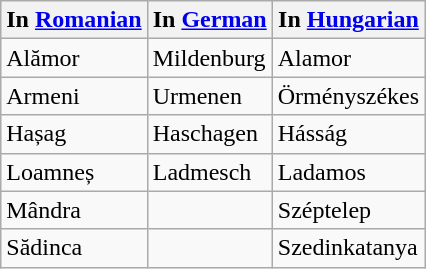<table class="wikitable">
<tr>
<th>In <a href='#'>Romanian</a></th>
<th>In <a href='#'>German</a></th>
<th>In <a href='#'>Hungarian</a></th>
</tr>
<tr>
<td>Alămor</td>
<td>Mildenburg</td>
<td>Alamor</td>
</tr>
<tr>
<td>Armeni</td>
<td>Urmenen</td>
<td>Örményszékes</td>
</tr>
<tr>
<td>Hașag</td>
<td>Haschagen</td>
<td>Hásság</td>
</tr>
<tr>
<td>Loamneș</td>
<td>Ladmesch</td>
<td>Ladamos</td>
</tr>
<tr>
<td>Mândra</td>
<td></td>
<td>Széptelep</td>
</tr>
<tr>
<td>Sădinca</td>
<td></td>
<td>Szedinkatanya</td>
</tr>
</table>
